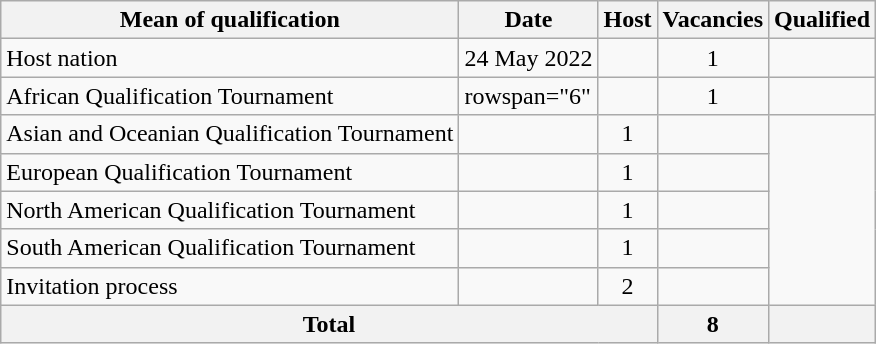<table class="wikitable">
<tr>
<th>Mean of qualification</th>
<th>Date</th>
<th>Host</th>
<th>Vacancies</th>
<th>Qualified</th>
</tr>
<tr>
<td>Host nation</td>
<td>24 May 2022</td>
<td></td>
<td style="text-align:center;">1</td>
<td></td>
</tr>
<tr>
<td>African Qualification Tournament</td>
<td>rowspan="6" </td>
<td></td>
<td style="text-align:center;">1</td>
<td></td>
</tr>
<tr>
<td>Asian and Oceanian Qualification Tournament</td>
<td></td>
<td style="text-align:center;">1</td>
<td></td>
</tr>
<tr>
<td>European Qualification Tournament</td>
<td></td>
<td style="text-align:center;">1</td>
<td></td>
</tr>
<tr>
<td>North American Qualification Tournament</td>
<td></td>
<td style="text-align:center;">1</td>
<td></td>
</tr>
<tr>
<td>South American Qualification Tournament</td>
<td></td>
<td style="text-align:center;">1</td>
<td></td>
</tr>
<tr>
<td>Invitation process</td>
<td></td>
<td style="text-align:center;">2</td>
<td></td>
</tr>
<tr>
<th colspan="3">Total</th>
<th>8</th>
<th></th>
</tr>
</table>
